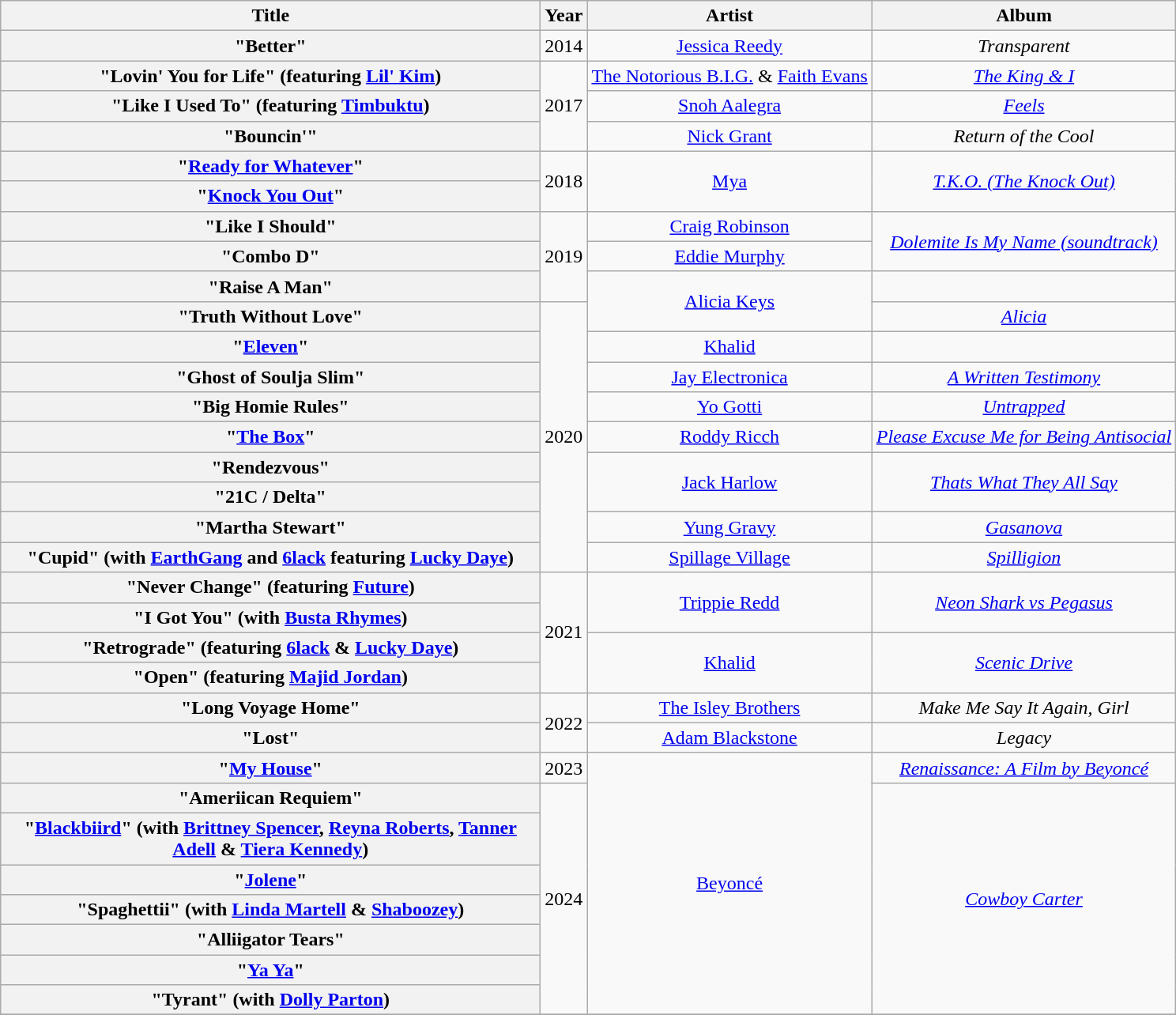<table class="wikitable plainrowheaders" style="text-align:center;">
<tr>
<th scope="col" style="width:28em;">Title</th>
<th scope="col">Year</th>
<th scope="col">Artist</th>
<th scope="col">Album</th>
</tr>
<tr>
<th scope="row">"Better"</th>
<td>2014</td>
<td><a href='#'>Jessica Reedy</a></td>
<td><em>Transparent</em></td>
</tr>
<tr>
<th scope="row">"Lovin' You for Life" (featuring <a href='#'>Lil' Kim</a>)</th>
<td rowspan="3">2017</td>
<td><a href='#'>The Notorious B.I.G.</a> & <a href='#'>Faith Evans</a></td>
<td><em><a href='#'>The King & I</a></em></td>
</tr>
<tr>
<th scope="row">"Like I Used To" (featuring <a href='#'>Timbuktu</a>)</th>
<td><a href='#'>Snoh Aalegra</a></td>
<td><em><a href='#'>Feels</a></em></td>
</tr>
<tr>
<th scope="row">"Bouncin'"</th>
<td><a href='#'>Nick Grant</a></td>
<td><em>Return of the Cool</em></td>
</tr>
<tr>
<th scope="row">"<a href='#'>Ready for Whatever</a>"</th>
<td rowspan="2">2018</td>
<td rowspan="2"><a href='#'>Mya</a></td>
<td rowspan="2"><em><a href='#'>T.K.O. (The Knock Out)</a></em></td>
</tr>
<tr>
<th scope="row">"<a href='#'>Knock You Out</a>"</th>
</tr>
<tr>
<th scope="row">"Like I Should"</th>
<td rowspan="3">2019</td>
<td><a href='#'>Craig Robinson</a></td>
<td rowspan="2"><em><a href='#'>Dolemite Is My Name (soundtrack)</a></em></td>
</tr>
<tr>
<th scope="row">"Combo D"</th>
<td><a href='#'>Eddie Murphy</a></td>
</tr>
<tr>
<th scope="row">"Raise A Man"</th>
<td rowspan="2"><a href='#'>Alicia Keys</a></td>
<td></td>
</tr>
<tr>
<th scope="row">"Truth Without Love"</th>
<td rowspan="9">2020</td>
<td><em><a href='#'>Alicia</a></em></td>
</tr>
<tr>
<th scope="row">"<a href='#'>Eleven</a>"</th>
<td><a href='#'>Khalid</a></td>
<td></td>
</tr>
<tr>
<th scope="row">"Ghost of Soulja Slim"</th>
<td><a href='#'>Jay Electronica</a></td>
<td><em><a href='#'>A Written Testimony</a></em></td>
</tr>
<tr>
<th scope="row">"Big Homie Rules"</th>
<td><a href='#'>Yo Gotti</a></td>
<td><em><a href='#'>Untrapped</a></em></td>
</tr>
<tr>
<th scope="row">"<a href='#'>The Box</a>"</th>
<td><a href='#'>Roddy Ricch</a></td>
<td><em><a href='#'>Please Excuse Me for Being Antisocial</a></em></td>
</tr>
<tr>
<th scope="row">"Rendezvous"</th>
<td rowspan="2"><a href='#'>Jack Harlow</a></td>
<td rowspan="2"><em><a href='#'>Thats What They All Say</a></em></td>
</tr>
<tr>
<th scope="row">"21C / Delta"</th>
</tr>
<tr>
<th scope="row">"Martha Stewart"</th>
<td><a href='#'>Yung Gravy</a></td>
<td><em><a href='#'>Gasanova</a></em></td>
</tr>
<tr>
<th scope="row">"Cupid" (with <a href='#'>EarthGang</a> and <a href='#'>6lack</a> featuring <a href='#'>Lucky Daye</a>)</th>
<td><a href='#'>Spillage Village</a></td>
<td><em><a href='#'>Spilligion</a></em></td>
</tr>
<tr>
<th scope="row">"Never Change" (featuring <a href='#'>Future</a>)</th>
<td rowspan="4">2021</td>
<td rowspan="2"><a href='#'>Trippie Redd</a></td>
<td rowspan="2"><em><a href='#'>Neon Shark vs Pegasus</a></em></td>
</tr>
<tr>
<th scope="row">"I Got You" (with <a href='#'>Busta Rhymes</a>)</th>
</tr>
<tr>
<th scope="row">"Retrograde" (featuring <a href='#'>6lack</a> & <a href='#'>Lucky Daye</a>)</th>
<td rowspan="2"><a href='#'>Khalid</a></td>
<td rowspan="2"><em><a href='#'>Scenic Drive</a></em></td>
</tr>
<tr>
<th scope="row">"Open" (featuring <a href='#'>Majid Jordan</a>)</th>
</tr>
<tr>
<th scope="row">"Long Voyage Home"</th>
<td rowspan="2">2022</td>
<td><a href='#'>The Isley Brothers</a></td>
<td><em>Make Me Say It Again, Girl</em></td>
</tr>
<tr>
<th scope="row">"Lost"</th>
<td><a href='#'>Adam Blackstone</a></td>
<td><em>Legacy</em></td>
</tr>
<tr>
<th scope="row">"<a href='#'>My House</a>"</th>
<td>2023</td>
<td rowspan="8"><a href='#'>Beyoncé</a></td>
<td><em><a href='#'>Renaissance: A Film by Beyoncé</a></em></td>
</tr>
<tr>
<th scope="row">"Ameriican Requiem"</th>
<td rowspan="7">2024</td>
<td rowspan="7"><em><a href='#'>Cowboy Carter</a></em></td>
</tr>
<tr>
<th scope="row">"<a href='#'>Blackbiird</a>" (with <a href='#'>Brittney Spencer</a>, <a href='#'>Reyna Roberts</a>, <a href='#'>Tanner Adell</a> & <a href='#'>Tiera Kennedy</a>)</th>
</tr>
<tr>
<th scope="row">"<a href='#'>Jolene</a>"</th>
</tr>
<tr>
<th scope="row">"Spaghettii" (with <a href='#'>Linda Martell</a> & <a href='#'>Shaboozey</a>)</th>
</tr>
<tr>
<th scope="row">"Alliigator Tears"</th>
</tr>
<tr>
<th scope="row">"<a href='#'>Ya Ya</a>"</th>
</tr>
<tr>
<th scope="row">"Tyrant" (with <a href='#'>Dolly Parton</a>)</th>
</tr>
<tr>
</tr>
</table>
